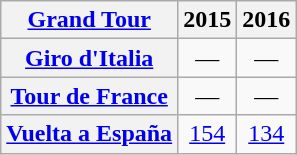<table class="wikitable plainrowheaders">
<tr>
<th scope="col"><a href='#'>Grand Tour</a></th>
<th scope="col">2015</th>
<th scope="col">2016</th>
</tr>
<tr style="text-align:center;">
<th scope="row"> <a href='#'>Giro d'Italia</a></th>
<td>—</td>
<td>—</td>
</tr>
<tr style="text-align:center;">
<th scope="row"> <a href='#'>Tour de France</a></th>
<td>—</td>
<td>—</td>
</tr>
<tr style="text-align:center;">
<th scope="row"> <a href='#'>Vuelta a España</a></th>
<td><a href='#'>154</a></td>
<td><a href='#'>134</a></td>
</tr>
</table>
